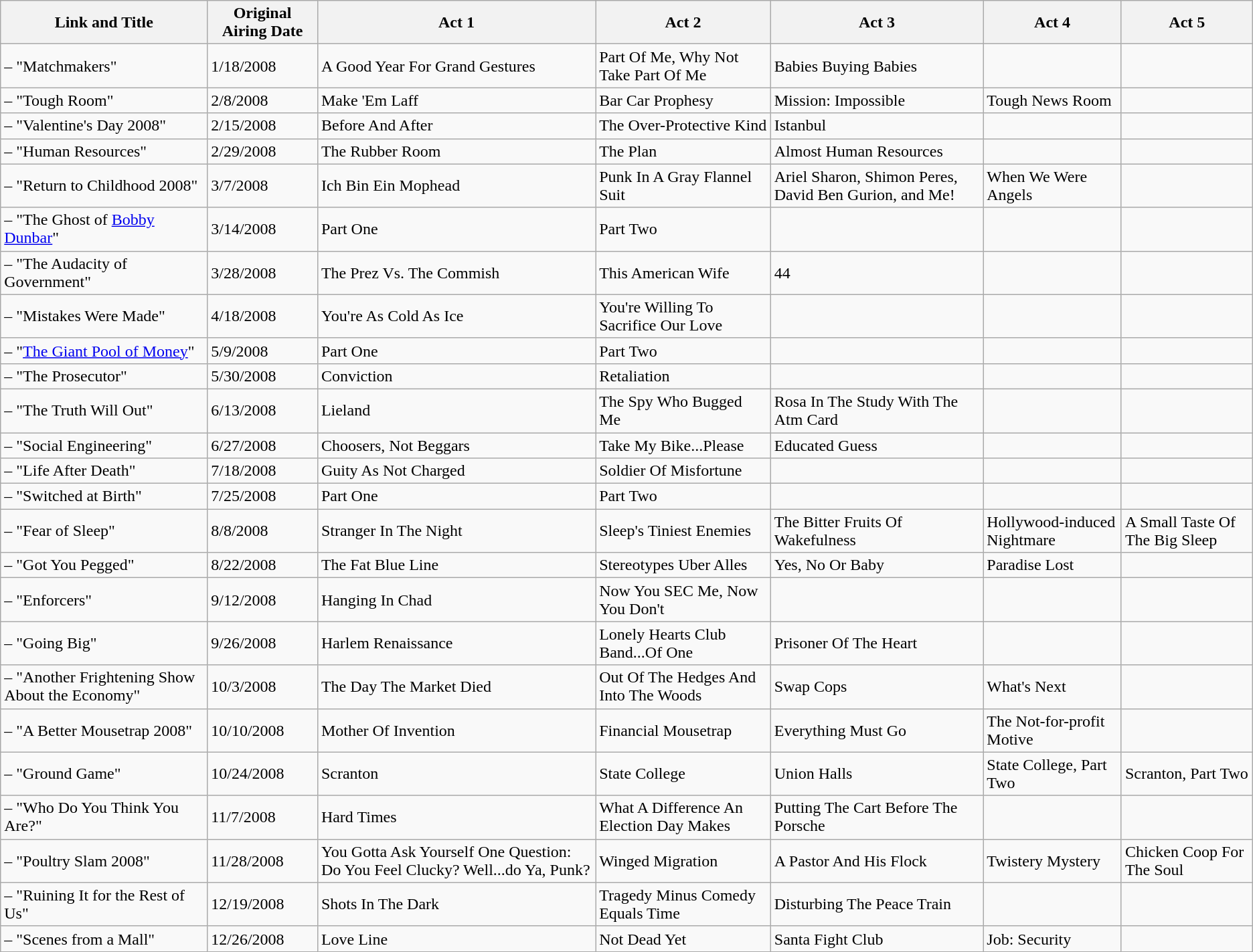<table class="wikitable">
<tr>
<th>Link and Title</th>
<th>Original Airing Date</th>
<th>Act 1</th>
<th>Act 2</th>
<th>Act 3</th>
<th>Act 4</th>
<th>Act 5</th>
</tr>
<tr>
<td> – "Matchmakers"</td>
<td>1/18/2008</td>
<td>A Good Year For Grand Gestures</td>
<td>Part Of Me, Why Not Take Part Of Me</td>
<td>Babies Buying Babies</td>
<td></td>
<td></td>
</tr>
<tr>
<td> – "Tough Room"</td>
<td>2/8/2008</td>
<td>Make 'Em Laff</td>
<td>Bar Car Prophesy</td>
<td>Mission: Impossible</td>
<td>Tough News Room</td>
<td></td>
</tr>
<tr>
<td> – "Valentine's Day 2008"</td>
<td>2/15/2008</td>
<td>Before And After</td>
<td>The Over-Protective Kind</td>
<td>Istanbul</td>
<td></td>
<td></td>
</tr>
<tr>
<td> – "Human Resources"</td>
<td>2/29/2008</td>
<td>The Rubber Room</td>
<td>The Plan</td>
<td>Almost Human Resources</td>
<td></td>
<td></td>
</tr>
<tr>
<td> – "Return to Childhood 2008"</td>
<td>3/7/2008</td>
<td>Ich Bin Ein Mophead</td>
<td>Punk In A Gray Flannel Suit</td>
<td>Ariel Sharon, Shimon Peres, David Ben Gurion, and Me!</td>
<td>When We Were Angels</td>
<td></td>
</tr>
<tr>
<td> – "The Ghost of <a href='#'>Bobby Dunbar</a>"</td>
<td>3/14/2008</td>
<td>Part One</td>
<td>Part Two</td>
<td></td>
<td></td>
<td></td>
</tr>
<tr>
<td> – "The Audacity of Government"</td>
<td>3/28/2008</td>
<td>The Prez Vs. The Commish</td>
<td>This American Wife</td>
<td>44</td>
<td></td>
<td></td>
</tr>
<tr>
<td> – "Mistakes Were Made"</td>
<td>4/18/2008</td>
<td>You're As Cold As Ice</td>
<td>You're Willing To Sacrifice Our Love</td>
<td></td>
<td></td>
<td></td>
</tr>
<tr>
<td> – "<a href='#'>The Giant Pool of Money</a>"</td>
<td>5/9/2008</td>
<td>Part One</td>
<td>Part Two</td>
<td></td>
<td></td>
<td></td>
</tr>
<tr>
<td> – "The Prosecutor"</td>
<td>5/30/2008</td>
<td>Conviction</td>
<td>Retaliation</td>
<td></td>
<td></td>
<td></td>
</tr>
<tr>
<td> – "The Truth Will Out"</td>
<td>6/13/2008</td>
<td>Lieland</td>
<td>The Spy Who Bugged Me</td>
<td>Rosa In The Study With The Atm Card</td>
<td></td>
<td></td>
</tr>
<tr>
<td> – "Social Engineering"</td>
<td>6/27/2008</td>
<td>Choosers, Not Beggars</td>
<td>Take My Bike...Please</td>
<td>Educated Guess</td>
<td></td>
<td></td>
</tr>
<tr>
<td> – "Life After Death"</td>
<td>7/18/2008</td>
<td>Guity As Not Charged</td>
<td>Soldier Of Misfortune</td>
<td></td>
<td></td>
<td></td>
</tr>
<tr>
<td> – "Switched at Birth"</td>
<td>7/25/2008</td>
<td>Part One</td>
<td>Part Two</td>
<td></td>
<td></td>
<td></td>
</tr>
<tr>
<td> – "Fear of Sleep"</td>
<td>8/8/2008</td>
<td>Stranger In The Night</td>
<td>Sleep's Tiniest Enemies</td>
<td>The Bitter Fruits Of Wakefulness</td>
<td>Hollywood-induced Nightmare</td>
<td>A Small Taste Of The Big Sleep</td>
</tr>
<tr>
<td> – "Got You Pegged"</td>
<td>8/22/2008</td>
<td>The Fat Blue Line</td>
<td>Stereotypes Uber Alles</td>
<td>Yes, No Or Baby</td>
<td>Paradise Lost</td>
<td></td>
</tr>
<tr>
<td> – "Enforcers"</td>
<td>9/12/2008</td>
<td>Hanging In Chad</td>
<td>Now You SEC Me, Now You Don't</td>
<td></td>
<td></td>
<td></td>
</tr>
<tr>
<td> – "Going Big"</td>
<td>9/26/2008</td>
<td>Harlem Renaissance</td>
<td>Lonely Hearts Club Band...Of One</td>
<td>Prisoner Of The Heart</td>
<td></td>
<td></td>
</tr>
<tr>
<td> – "Another Frightening Show About the Economy"</td>
<td>10/3/2008</td>
<td>The Day The Market Died</td>
<td>Out Of The Hedges And Into The Woods</td>
<td>Swap Cops</td>
<td>What's Next</td>
<td></td>
</tr>
<tr>
<td> – "A Better Mousetrap 2008"</td>
<td>10/10/2008</td>
<td>Mother Of Invention</td>
<td>Financial Mousetrap</td>
<td>Everything Must Go</td>
<td>The Not-for-profit Motive</td>
<td></td>
</tr>
<tr>
<td> – "Ground Game"</td>
<td>10/24/2008</td>
<td>Scranton</td>
<td>State College</td>
<td>Union Halls</td>
<td>State College, Part Two</td>
<td>Scranton, Part Two</td>
</tr>
<tr>
<td> – "Who Do You Think You Are?"</td>
<td>11/7/2008</td>
<td>Hard Times</td>
<td>What A Difference An Election Day Makes</td>
<td>Putting The Cart Before The Porsche</td>
<td></td>
<td></td>
</tr>
<tr>
<td> – "Poultry Slam 2008"</td>
<td>11/28/2008</td>
<td>You Gotta Ask Yourself One Question: Do You Feel Clucky? Well...do Ya, Punk?</td>
<td>Winged Migration</td>
<td>A Pastor And His Flock</td>
<td>Twistery Mystery</td>
<td>Chicken Coop For The Soul</td>
</tr>
<tr>
<td> – "Ruining It for the Rest of Us"</td>
<td>12/19/2008</td>
<td>Shots In The Dark</td>
<td>Tragedy Minus Comedy Equals Time</td>
<td>Disturbing The Peace Train</td>
<td></td>
<td></td>
</tr>
<tr>
<td> – "Scenes from a Mall"</td>
<td>12/26/2008</td>
<td>Love Line</td>
<td>Not Dead Yet</td>
<td>Santa Fight Club</td>
<td>Job: Security</td>
<td></td>
</tr>
</table>
